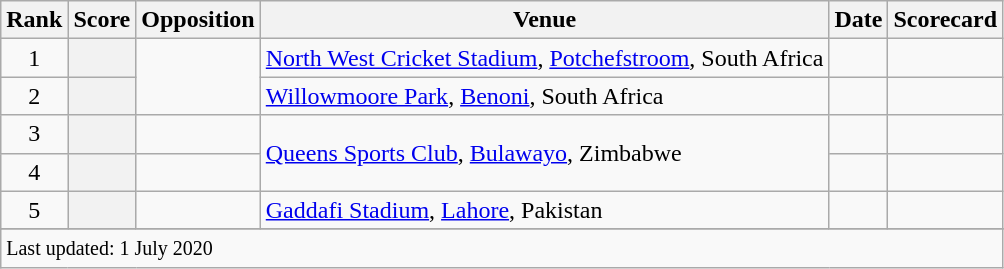<table class="wikitable plainrowheaders sortable">
<tr>
<th scope=col>Rank</th>
<th scope=col>Score</th>
<th scope=col>Opposition</th>
<th scope=col>Venue</th>
<th scope=col>Date</th>
<th scope=col>Scorecard</th>
</tr>
<tr>
<td style="text-align:center">1</td>
<th scope=row style=text-align:center;></th>
<td rowspan=2></td>
<td><a href='#'>North West Cricket Stadium</a>, <a href='#'>Potchefstroom</a>, South Africa</td>
<td></td>
<td></td>
</tr>
<tr>
<td style="text-align:center">2</td>
<th scope=row style=text-align:center;></th>
<td><a href='#'>Willowmoore Park</a>, <a href='#'>Benoni</a>, South Africa</td>
<td></td>
<td></td>
</tr>
<tr>
<td style="text-align:center">3</td>
<th scope=row style=text-align:center;></th>
<td></td>
<td rowspan=2><a href='#'>Queens Sports Club</a>, <a href='#'>Bulawayo</a>, Zimbabwe</td>
<td></td>
<td></td>
</tr>
<tr>
<td style="text-align:center">4</td>
<th scope=row style=text-align:center;></th>
<td></td>
<td></td>
<td></td>
</tr>
<tr>
<td style="text-align:center">5</td>
<th scope=row style=text-align:center;></th>
<td></td>
<td><a href='#'>Gaddafi Stadium</a>, <a href='#'>Lahore</a>, Pakistan</td>
<td></td>
<td></td>
</tr>
<tr>
</tr>
<tr class=sortbottom>
<td colspan=6><small>Last updated: 1 July 2020</small></td>
</tr>
</table>
